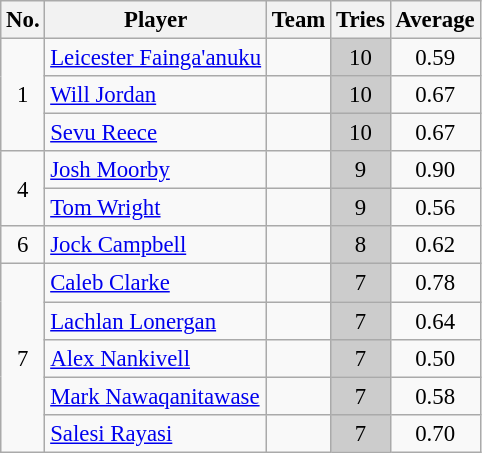<table class="wikitable sortable" style="text-align:center; font-size:95%">
<tr>
<th>No.</th>
<th>Player</th>
<th>Team</th>
<th>Tries</th>
<th>Average</th>
</tr>
<tr>
<td rowspan="3">1</td>
<td style="text-align:left;"> <a href='#'>Leicester Fainga'anuku</a></td>
<td style="text-align:left;"> </td>
<td style="background:#ccc;">10</td>
<td>0.59</td>
</tr>
<tr>
<td style="text-align:left;"> <a href='#'>Will Jordan</a></td>
<td style="text-align:left;"> </td>
<td style="background:#ccc;">10</td>
<td>0.67</td>
</tr>
<tr>
<td style="text-align:left;"> <a href='#'>Sevu Reece</a></td>
<td style="text-align:left;"> </td>
<td style="background:#ccc;">10</td>
<td>0.67</td>
</tr>
<tr>
<td rowspan="2">4</td>
<td style="text-align:left;"> <a href='#'>Josh Moorby</a></td>
<td style="text-align:left;"> </td>
<td style="background:#ccc;">9</td>
<td>0.90</td>
</tr>
<tr>
<td style="text-align:left;"> <a href='#'>Tom Wright</a></td>
<td style="text-align:left;"> </td>
<td style="background:#ccc;">9</td>
<td>0.56</td>
</tr>
<tr>
<td>6</td>
<td style="text-align:left;"> <a href='#'>Jock Campbell</a></td>
<td style="text-align:left;"> </td>
<td style="background:#ccc;">8</td>
<td>0.62</td>
</tr>
<tr>
<td rowspan="5">7</td>
<td style="text-align:left;"> <a href='#'>Caleb Clarke</a></td>
<td style="text-align:left;"> </td>
<td style="background:#ccc;">7</td>
<td>0.78</td>
</tr>
<tr>
<td style="text-align:left;"> <a href='#'>Lachlan Lonergan</a></td>
<td style="text-align:left;"> </td>
<td style="background:#ccc;">7</td>
<td>0.64</td>
</tr>
<tr>
<td style="text-align:left;"> <a href='#'>Alex Nankivell</a></td>
<td style="text-align:left;"> </td>
<td style="background:#ccc;">7</td>
<td>0.50</td>
</tr>
<tr>
<td style="text-align:left;"> <a href='#'>Mark Nawaqanitawase</a></td>
<td style="text-align:left;"> </td>
<td style="background:#ccc;">7</td>
<td>0.58</td>
</tr>
<tr>
<td style="text-align:left;"> <a href='#'>Salesi Rayasi</a></td>
<td style="text-align:left;"> </td>
<td style="background:#ccc;">7</td>
<td>0.70</td>
</tr>
</table>
